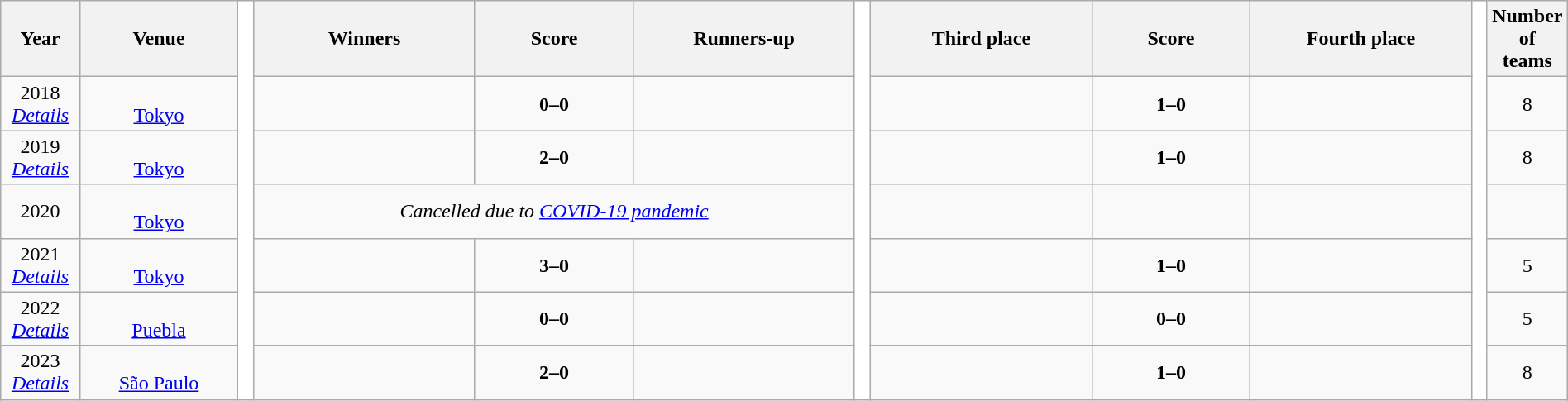<table class="wikitable" style="text-align:center; width:100%">
<tr>
<th width=5%>Year</th>
<th width=10%>Venue</th>
<th rowspan="7" style="width:1%; background:#fff;"></th>
<th width=14%>Winners</th>
<th width=10%>Score</th>
<th width=14%>Runners-up</th>
<th rowspan="7" style="width:1%; background:#fff;"></th>
<th width=14%>Third place</th>
<th width=10%>Score</th>
<th width=14%>Fourth place</th>
<th rowspan="7" style="width:1%;background:#fff"></th>
<th width=4%>Number of teams</th>
</tr>
<tr>
<td>2018 <br> <em><a href='#'>Details</a></em></td>
<td> <br> <a href='#'>Tokyo</a></td>
<td></td>
<td><strong>0–0</strong> <br> </td>
<td></td>
<td></td>
<td><strong>1–0</strong></td>
<td></td>
<td>8</td>
</tr>
<tr>
<td>2019 <br> <em><a href='#'>Details</a></em></td>
<td> <br> <a href='#'>Tokyo</a></td>
<td></td>
<td><strong>2–0</strong></td>
<td></td>
<td></td>
<td><strong>1–0</strong></td>
<td></td>
<td>8</td>
</tr>
<tr>
<td>2020 <br></td>
<td> <br> <a href='#'>Tokyo</a></td>
<td colspan=3 align=center><em>Cancelled due to <a href='#'>COVID-19 pandemic</a></em></td>
<td></td>
<td></td>
<td></td>
<td></td>
</tr>
<tr>
<td>2021 <br> <em><a href='#'>Details</a></em></td>
<td> <br> <a href='#'>Tokyo</a></td>
<td></td>
<td><strong>3–0</strong></td>
<td></td>
<td></td>
<td><strong>1–0</strong></td>
<td></td>
<td>5</td>
</tr>
<tr>
<td>2022 <br> <em><a href='#'>Details</a></em></td>
<td> <br> <a href='#'>Puebla</a></td>
<td></td>
<td><strong>0–0</strong> <br> </td>
<td></td>
<td></td>
<td><strong>0–0</strong><br> </td>
<td></td>
<td>5</td>
</tr>
<tr>
<td>2023 <br> <em><a href='#'>Details</a></em></td>
<td> <br> <a href='#'>São Paulo</a></td>
<td></td>
<td><strong>2–0</strong></td>
<td></td>
<td></td>
<td><strong>1–0</strong></td>
<td></td>
<td>8</td>
</tr>
</table>
